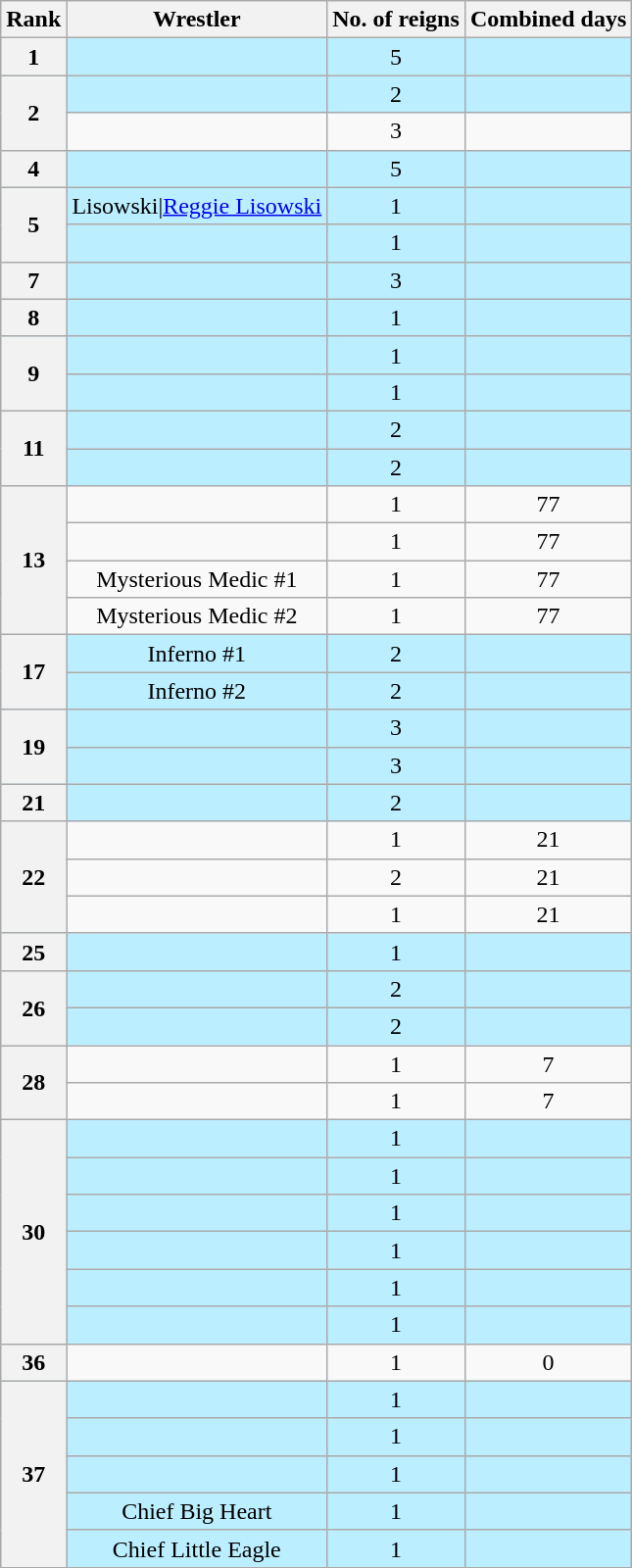<table class="wikitable sortable" style="text-align: center">
<tr>
<th data-sort-type="number" scope="col">Rank</th>
<th scope="col">Wrestler</th>
<th data-sort-type="number" scope="col">No. of reigns</th>
<th data-sort-type="number" scope="col">Combined days</th>
</tr>
<tr style="background-color:#bbeeff">
<th scope=row>1</th>
<td></td>
<td>5</td>
<td></td>
</tr>
<tr style="background-color:#bbeeff">
<th scope=row rowspan=2>2</th>
<td></td>
<td>2</td>
<td></td>
</tr>
<tr>
<td></td>
<td>3</td>
<td></td>
</tr>
<tr style="background-color:#bbeeff">
<th scope=row>4</th>
<td></td>
<td>5</td>
<td></td>
</tr>
<tr style="background-color:#bbeeff">
<th scope=row rowspan=2>5</th>
<td {{sort>Lisowski|<a href='#'>Reggie Lisowski</a></td>
<td>1</td>
<td></td>
</tr>
<tr style="background-color:#bbeeff">
<td></td>
<td>1</td>
<td></td>
</tr>
<tr style="background-color:#bbeeff">
<th scope=row>7</th>
<td></td>
<td>3</td>
<td></td>
</tr>
<tr style="background-color:#bbeeff">
<th scope=row>8</th>
<td></td>
<td>1</td>
<td></td>
</tr>
<tr style="background-color:#bbeeff">
<th scope=row rowspan=2>9</th>
<td></td>
<td>1</td>
<td></td>
</tr>
<tr style="background-color:#bbeeff">
<td></td>
<td>1</td>
<td></td>
</tr>
<tr style="background-color:#bbeeff">
<th scope=row rowspan=2>11</th>
<td></td>
<td>2</td>
<td></td>
</tr>
<tr style="background-color:#bbeeff">
<td></td>
<td>2</td>
<td></td>
</tr>
<tr>
<th scope=row rowspan=4>13</th>
<td></td>
<td>1</td>
<td>77</td>
</tr>
<tr>
<td></td>
<td>1</td>
<td>77</td>
</tr>
<tr>
<td>Mysterious Medic #1</td>
<td>1</td>
<td>77</td>
</tr>
<tr>
<td>Mysterious Medic #2</td>
<td>1</td>
<td>77</td>
</tr>
<tr style="background-color:#bbeeff">
<th scope=row rowspan=2>17</th>
<td>Inferno #1</td>
<td>2</td>
<td></td>
</tr>
<tr style="background-color:#bbeeff">
<td>Inferno #2</td>
<td>2</td>
<td></td>
</tr>
<tr style="background-color:#bbeeff">
<th scope=row rowspan=2>19</th>
<td></td>
<td>3</td>
<td></td>
</tr>
<tr style="background-color:#bbeeff">
<td></td>
<td>3</td>
<td></td>
</tr>
<tr style="background-color:#bbeeff">
<th scope=row>21</th>
<td></td>
<td>2</td>
<td></td>
</tr>
<tr>
<th scope=row rowspan=3>22</th>
<td></td>
<td>1</td>
<td>21</td>
</tr>
<tr>
<td></td>
<td>2</td>
<td>21</td>
</tr>
<tr>
<td></td>
<td>1</td>
<td>21</td>
</tr>
<tr style="background-color:#bbeeff">
<th scope=row>25</th>
<td></td>
<td>1</td>
<td></td>
</tr>
<tr style="background-color:#bbeeff">
<th scope=row rowspan=2>26</th>
<td></td>
<td>2</td>
<td></td>
</tr>
<tr style="background-color:#bbeeff">
<td></td>
<td>2</td>
<td></td>
</tr>
<tr>
<th scope=row rowspan=2>28</th>
<td></td>
<td>1</td>
<td>7</td>
</tr>
<tr>
<td></td>
<td>1</td>
<td>7</td>
</tr>
<tr style="background-color:#bbeeff">
<th scope=row rowspan=6>30</th>
<td></td>
<td>1</td>
<td></td>
</tr>
<tr style="background-color:#bbeeff">
<td></td>
<td>1</td>
<td></td>
</tr>
<tr style="background-color:#bbeeff">
<td></td>
<td>1</td>
<td></td>
</tr>
<tr style="background-color:#bbeeff">
<td></td>
<td>1</td>
<td></td>
</tr>
<tr style="background-color:#bbeeff">
<td></td>
<td>1</td>
<td></td>
</tr>
<tr style="background-color:#bbeeff">
<td></td>
<td>1</td>
<td></td>
</tr>
<tr>
<th scope=row>36</th>
<td></td>
<td>1</td>
<td>0</td>
</tr>
<tr style="background-color:#bbeeff">
<th scope=row rowspan=5>37</th>
<td></td>
<td>1</td>
<td></td>
</tr>
<tr style="background-color:#bbeeff">
<td></td>
<td>1</td>
<td></td>
</tr>
<tr style="background-color:#bbeeff">
<td></td>
<td>1</td>
<td></td>
</tr>
<tr style="background-color:#bbeeff">
<td>Chief Big Heart</td>
<td>1</td>
<td></td>
</tr>
<tr style="background-color:#bbeeff">
<td>Chief Little Eagle</td>
<td>1</td>
<td></td>
</tr>
</table>
